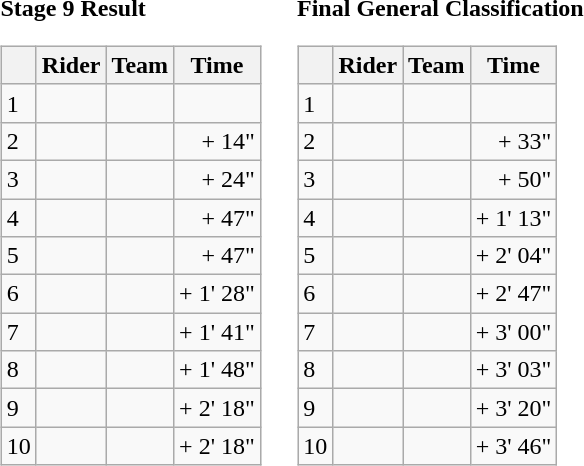<table>
<tr>
<td><strong>Stage 9 Result</strong><br><table class="wikitable">
<tr>
<th></th>
<th>Rider</th>
<th>Team</th>
<th>Time</th>
</tr>
<tr>
<td>1</td>
<td></td>
<td></td>
<td style="text-align:right;"></td>
</tr>
<tr>
<td>2</td>
<td></td>
<td></td>
<td style="text-align:right;">+ 14"</td>
</tr>
<tr>
<td>3</td>
<td> </td>
<td></td>
<td style="text-align:right;">+ 24"</td>
</tr>
<tr>
<td>4</td>
<td></td>
<td></td>
<td style="text-align:right;">+ 47"</td>
</tr>
<tr>
<td>5</td>
<td></td>
<td></td>
<td style="text-align:right;">+ 47"</td>
</tr>
<tr>
<td>6</td>
<td></td>
<td></td>
<td style="text-align:right;">+ 1' 28"</td>
</tr>
<tr>
<td>7</td>
<td></td>
<td></td>
<td style="text-align:right;">+ 1' 41"</td>
</tr>
<tr>
<td>8</td>
<td></td>
<td></td>
<td style="text-align:right;">+ 1' 48"</td>
</tr>
<tr>
<td>9</td>
<td></td>
<td></td>
<td style="text-align:right;">+ 2' 18"</td>
</tr>
<tr>
<td>10</td>
<td></td>
<td></td>
<td style="text-align:right;">+ 2' 18"</td>
</tr>
</table>
</td>
<td></td>
<td><strong>Final General Classification</strong><br><table class="wikitable">
<tr>
<th></th>
<th>Rider</th>
<th>Team</th>
<th>Time</th>
</tr>
<tr>
<td>1</td>
<td> </td>
<td></td>
<td style="text-align:right;"></td>
</tr>
<tr>
<td>2</td>
<td> </td>
<td></td>
<td style="text-align:right;">+ 33"</td>
</tr>
<tr>
<td>3</td>
<td></td>
<td></td>
<td style="text-align:right;">+ 50"</td>
</tr>
<tr>
<td>4</td>
<td></td>
<td></td>
<td style="text-align:right;">+ 1' 13"</td>
</tr>
<tr>
<td>5</td>
<td></td>
<td></td>
<td style="text-align:right;">+ 2' 04"</td>
</tr>
<tr>
<td>6</td>
<td></td>
<td></td>
<td style="text-align:right;">+ 2' 47"</td>
</tr>
<tr>
<td>7</td>
<td></td>
<td></td>
<td style="text-align:right;">+ 3' 00"</td>
</tr>
<tr>
<td>8</td>
<td></td>
<td></td>
<td style="text-align:right;">+ 3' 03"</td>
</tr>
<tr>
<td>9</td>
<td></td>
<td></td>
<td style="text-align:right;">+ 3' 20"</td>
</tr>
<tr>
<td>10</td>
<td></td>
<td></td>
<td style="text-align:right;">+ 3' 46"</td>
</tr>
</table>
</td>
</tr>
</table>
